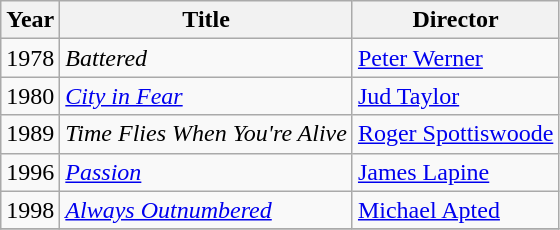<table class="wikitable">
<tr>
<th>Year</th>
<th>Title</th>
<th>Director</th>
</tr>
<tr>
<td>1978</td>
<td><em>Battered</em></td>
<td><a href='#'>Peter Werner</a></td>
</tr>
<tr>
<td>1980</td>
<td><em><a href='#'>City in Fear</a></em></td>
<td><a href='#'>Jud Taylor</a></td>
</tr>
<tr>
<td>1989</td>
<td><em>Time Flies When You're Alive</em></td>
<td><a href='#'>Roger Spottiswoode</a></td>
</tr>
<tr>
<td>1996</td>
<td><em><a href='#'>Passion</a></em></td>
<td><a href='#'>James Lapine</a></td>
</tr>
<tr>
<td>1998</td>
<td><em><a href='#'>Always Outnumbered</a></em></td>
<td><a href='#'>Michael Apted</a></td>
</tr>
<tr>
</tr>
</table>
